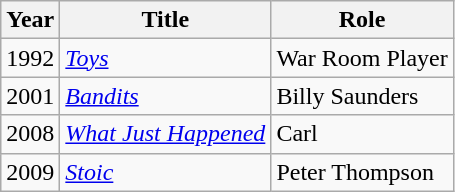<table class="wikitable">
<tr>
<th>Year</th>
<th>Title</th>
<th>Role</th>
</tr>
<tr>
<td>1992</td>
<td><em><a href='#'>Toys</a></em></td>
<td>War Room Player</td>
</tr>
<tr>
<td>2001</td>
<td><em><a href='#'>Bandits</a></em></td>
<td>Billy Saunders</td>
</tr>
<tr>
<td>2008</td>
<td><em><a href='#'>What Just Happened</a></em></td>
<td>Carl</td>
</tr>
<tr>
<td>2009</td>
<td><em><a href='#'>Stoic</a></em></td>
<td>Peter Thompson</td>
</tr>
</table>
